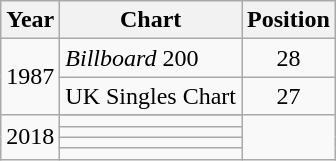<table class="wikitable">
<tr>
<th>Year</th>
<th>Chart</th>
<th>Position</th>
</tr>
<tr>
<td rowspan="2">1987</td>
<td><em>Billboard</em> 200</td>
<td style="text-align:center;">28</td>
</tr>
<tr>
<td>UK Singles Chart</td>
<td style="text-align:center;">27</td>
</tr>
<tr>
<td rowspan="5">2018</td>
</tr>
<tr>
<td></td>
</tr>
<tr>
<td></td>
</tr>
<tr>
<td></td>
</tr>
<tr>
<td></td>
</tr>
</table>
